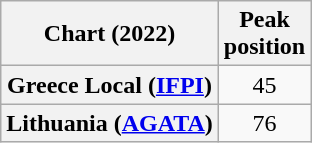<table class="wikitable sortable plainrowheaders" style="text-align:center">
<tr>
<th scope="col">Chart (2022)</th>
<th scope="col">Peak<br>position</th>
</tr>
<tr>
<th scope="row">Greece Local (<a href='#'>IFPI</a>)</th>
<td>45</td>
</tr>
<tr>
<th scope="row">Lithuania (<a href='#'>AGATA</a>)</th>
<td>76</td>
</tr>
</table>
